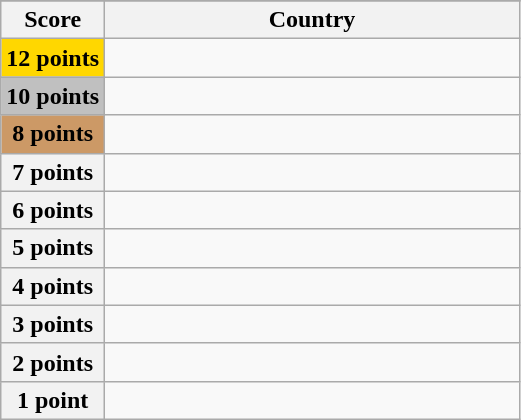<table class="wikitable">
<tr>
</tr>
<tr>
<th scope="col" width="20%">Score</th>
<th scope="col">Country</th>
</tr>
<tr>
<th scope="row" style="background:gold">12 points</th>
<td></td>
</tr>
<tr>
<th scope="row" style="background:silver">10 points</th>
<td></td>
</tr>
<tr>
<th scope="row" style="background:#CC9966">8 points</th>
<td></td>
</tr>
<tr>
<th scope="row">7 points</th>
<td></td>
</tr>
<tr>
<th scope="row">6 points</th>
<td></td>
</tr>
<tr>
<th scope="row">5 points</th>
<td></td>
</tr>
<tr>
<th scope="row">4 points</th>
<td></td>
</tr>
<tr>
<th scope="row">3 points</th>
<td></td>
</tr>
<tr>
<th scope="row">2 points</th>
<td></td>
</tr>
<tr>
<th scope="row">1 point</th>
<td></td>
</tr>
</table>
